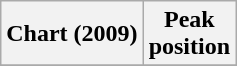<table class="wikitable plainrowheaders" style="text-align:center">
<tr>
<th scope="col">Chart (2009)</th>
<th scope="col">Peak<br>position</th>
</tr>
<tr>
</tr>
</table>
